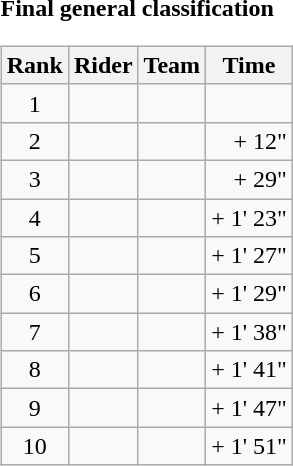<table>
<tr>
<td><strong>Final general classification</strong><br><table class="wikitable">
<tr>
<th scope="col">Rank</th>
<th scope="col">Rider</th>
<th scope="col">Team</th>
<th scope="col">Time</th>
</tr>
<tr>
<td style="text-align:center;">1</td>
<td></td>
<td></td>
<td style="text-align:right;"></td>
</tr>
<tr>
<td style="text-align:center;">2</td>
<td></td>
<td></td>
<td style="text-align:right;">+ 12"</td>
</tr>
<tr>
<td style="text-align:center;">3</td>
<td></td>
<td></td>
<td style="text-align:right;">+ 29"</td>
</tr>
<tr>
<td style="text-align:center;">4</td>
<td></td>
<td></td>
<td style="text-align:right;">+ 1' 23"</td>
</tr>
<tr>
<td style="text-align:center;">5</td>
<td></td>
<td></td>
<td style="text-align:right;">+ 1' 27"</td>
</tr>
<tr>
<td style="text-align:center;">6</td>
<td></td>
<td></td>
<td style="text-align:right;">+ 1' 29"</td>
</tr>
<tr>
<td style="text-align:center;">7</td>
<td></td>
<td></td>
<td style="text-align:right;">+ 1' 38"</td>
</tr>
<tr>
<td style="text-align:center;">8</td>
<td></td>
<td></td>
<td style="text-align:right;">+ 1' 41"</td>
</tr>
<tr>
<td style="text-align:center;">9</td>
<td></td>
<td></td>
<td style="text-align:right;">+ 1' 47"</td>
</tr>
<tr>
<td style="text-align:center;">10</td>
<td></td>
<td></td>
<td style="text-align:right;">+ 1' 51"</td>
</tr>
</table>
</td>
</tr>
</table>
